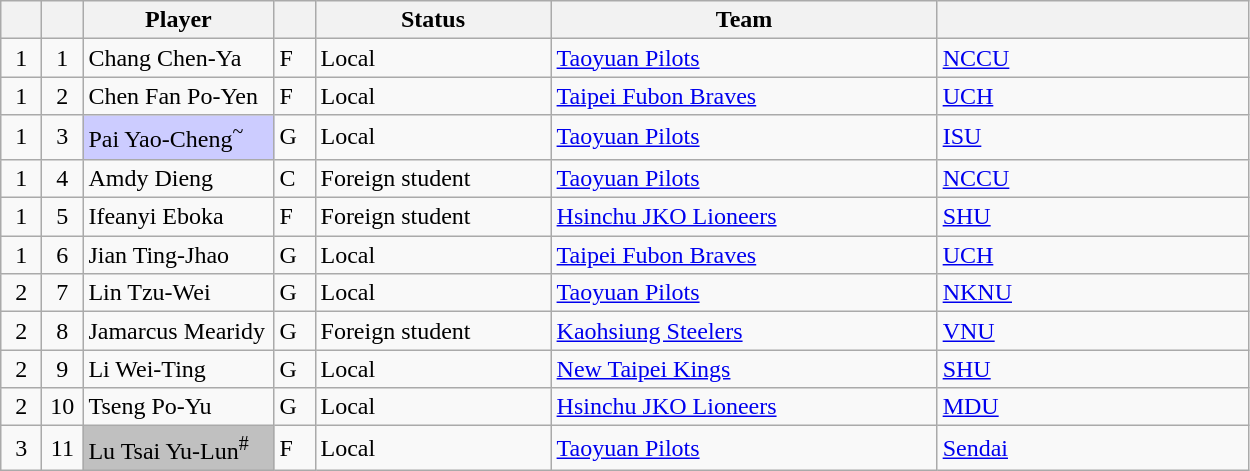<table class="wikitable sortable" style="text-align:left">
<tr>
<th style="width:20px;"></th>
<th style="width:20px;"></th>
<th style="width:120px;">Player</th>
<th style="width:20px;"></th>
<th style="width:150px;">Status</th>
<th style="width:250px;">Team</th>
<th style="width:200px;"></th>
</tr>
<tr>
<td style="text-align:center;">1</td>
<td style="text-align:center;">1</td>
<td>Chang Chen-Ya</td>
<td>F</td>
<td>Local</td>
<td><a href='#'>Taoyuan Pilots</a></td>
<td><a href='#'>NCCU</a></td>
</tr>
<tr>
<td style="text-align:center;">1</td>
<td style="text-align:center;">2</td>
<td>Chen Fan Po-Yen</td>
<td>F</td>
<td>Local</td>
<td><a href='#'>Taipei Fubon Braves</a></td>
<td><a href='#'>UCH</a></td>
</tr>
<tr>
<td style="text-align:center;">1</td>
<td style="text-align:center;">3</td>
<td bgcolor="CCCCFF">Pai Yao-Cheng<sup>~</sup></td>
<td>G</td>
<td>Local</td>
<td><a href='#'>Taoyuan Pilots</a></td>
<td><a href='#'>ISU</a></td>
</tr>
<tr>
<td style="text-align:center;">1</td>
<td style="text-align:center;">4</td>
<td>Amdy Dieng</td>
<td>C</td>
<td>Foreign student</td>
<td><a href='#'>Taoyuan Pilots</a></td>
<td><a href='#'>NCCU</a></td>
</tr>
<tr>
<td style="text-align:center;">1</td>
<td style="text-align:center;">5</td>
<td>Ifeanyi Eboka</td>
<td>F</td>
<td>Foreign student</td>
<td><a href='#'>Hsinchu JKO Lioneers</a></td>
<td><a href='#'>SHU</a></td>
</tr>
<tr>
<td style="text-align:center;">1</td>
<td style="text-align:center;">6</td>
<td>Jian Ting-Jhao</td>
<td>G</td>
<td>Local</td>
<td><a href='#'>Taipei Fubon Braves</a></td>
<td><a href='#'>UCH</a></td>
</tr>
<tr>
<td style="text-align:center;">2</td>
<td style="text-align:center;">7</td>
<td>Lin Tzu-Wei</td>
<td>G</td>
<td>Local</td>
<td><a href='#'>Taoyuan Pilots</a></td>
<td><a href='#'>NKNU</a></td>
</tr>
<tr>
<td style="text-align:center;">2</td>
<td style="text-align:center;">8</td>
<td>Jamarcus Mearidy</td>
<td>G</td>
<td>Foreign student</td>
<td><a href='#'>Kaohsiung Steelers</a></td>
<td><a href='#'>VNU</a></td>
</tr>
<tr>
<td style="text-align:center;">2</td>
<td style="text-align:center;">9</td>
<td>Li Wei-Ting</td>
<td>G</td>
<td>Local</td>
<td><a href='#'>New Taipei Kings</a></td>
<td><a href='#'>SHU</a></td>
</tr>
<tr>
<td style="text-align:center;">2</td>
<td style="text-align:center;">10</td>
<td>Tseng Po-Yu</td>
<td>G</td>
<td>Local</td>
<td><a href='#'>Hsinchu JKO Lioneers</a></td>
<td><a href='#'>MDU</a></td>
</tr>
<tr>
<td style="text-align:center;">3</td>
<td style="text-align:center;">11</td>
<td bgcolor="#C0C0C0">Lu Tsai Yu-Lun<sup>#</sup></td>
<td>F</td>
<td>Local</td>
<td><a href='#'>Taoyuan Pilots</a></td>
<td><a href='#'>Sendai</a></td>
</tr>
</table>
